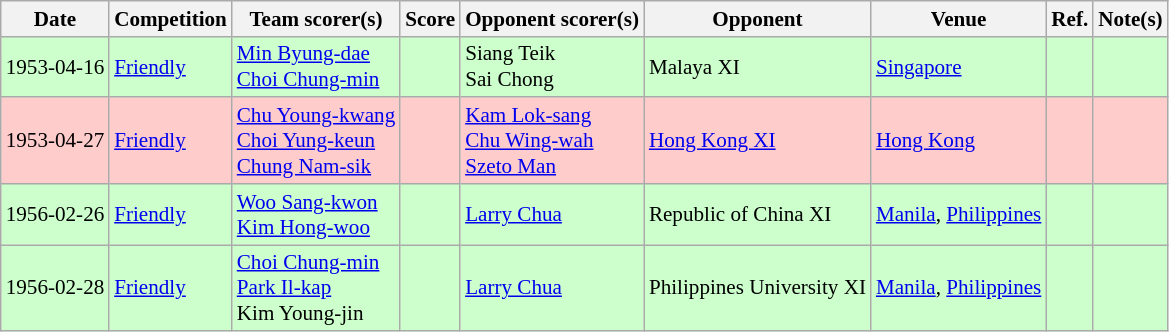<table class="wikitable" style="font-size:88%;">
<tr>
<th>Date</th>
<th>Competition</th>
<th>Team scorer(s)</th>
<th>Score</th>
<th>Opponent scorer(s)</th>
<th>Opponent</th>
<th>Venue</th>
<th>Ref.</th>
<th>Note(s)</th>
</tr>
<tr bgcolor="#ccffcc">
<td>1953-04-16</td>
<td><a href='#'>Friendly</a></td>
<td><a href='#'>Min Byung-dae</a> <br><a href='#'>Choi Chung-min</a> </td>
<td></td>
<td>Siang Teik <br>Sai Chong </td>
<td> Malaya XI</td>
<td><a href='#'>Singapore</a></td>
<td></td>
<td></td>
</tr>
<tr bgcolor="#ffcccc">
<td>1953-04-27</td>
<td><a href='#'>Friendly</a></td>
<td><a href='#'>Chu Young-kwang</a> <br><a href='#'>Choi Yung-keun</a> <br><a href='#'>Chung Nam-sik</a> </td>
<td></td>
<td><a href='#'>Kam Lok-sang</a> <br><a href='#'>Chu Wing-wah</a> <br><a href='#'>Szeto Man</a> </td>
<td> <a href='#'>Hong Kong XI</a></td>
<td><a href='#'>Hong Kong</a></td>
<td></td>
<td></td>
</tr>
<tr bgcolor="#ccffcc">
<td>1956-02-26</td>
<td><a href='#'>Friendly</a></td>
<td><a href='#'>Woo Sang-kwon</a> <br><a href='#'>Kim Hong-woo</a> </td>
<td></td>
<td><a href='#'>Larry Chua</a> </td>
<td> Republic of China XI</td>
<td><a href='#'>Manila</a>, <a href='#'>Philippines</a></td>
<td></td>
<td></td>
</tr>
<tr bgcolor="#ccffcc">
<td>1956-02-28</td>
<td><a href='#'>Friendly</a></td>
<td><a href='#'>Choi Chung-min</a> <br><a href='#'>Park Il-kap</a> <br>Kim Young-jin </td>
<td></td>
<td><a href='#'>Larry Chua</a> </td>
<td> Philippines University XI</td>
<td><a href='#'>Manila</a>, <a href='#'>Philippines</a></td>
<td></td>
<td></td>
</tr>
</table>
